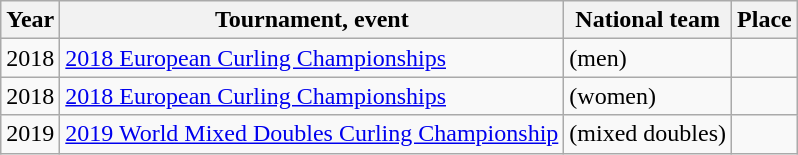<table class="wikitable">
<tr>
<th scope="col">Year</th>
<th scope="col">Tournament, event</th>
<th scope="col">National team</th>
<th scope="col">Place</th>
</tr>
<tr>
<td>2018</td>
<td><a href='#'>2018 European Curling Championships</a></td>
<td> (men)</td>
<td></td>
</tr>
<tr>
<td>2018</td>
<td><a href='#'>2018 European Curling Championships</a></td>
<td> (women)</td>
<td></td>
</tr>
<tr>
<td>2019</td>
<td><a href='#'>2019 World Mixed Doubles Curling Championship</a></td>
<td> (mixed doubles)</td>
<td></td>
</tr>
</table>
